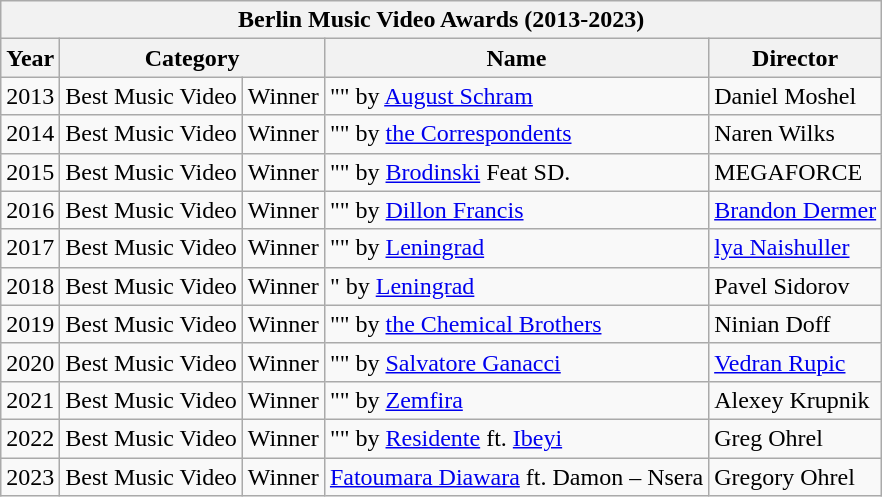<table class="wikitable">
<tr>
<th colspan="5">Berlin Music Video Awards (2013-2023)</th>
</tr>
<tr>
<th>Year</th>
<th colspan="2">Category</th>
<th>Name</th>
<th>Director</th>
</tr>
<tr>
<td>2013</td>
<td>Best Music Video</td>
<td>Winner</td>
<td>"" by <a href='#'>August Schram</a></td>
<td>Daniel Moshel</td>
</tr>
<tr>
<td>2014</td>
<td>Best Music Video</td>
<td>Winner</td>
<td>"" by <a href='#'>the Correspondents</a></td>
<td>Naren Wilks</td>
</tr>
<tr>
<td>2015</td>
<td>Best Music Video</td>
<td>Winner</td>
<td>"" by <a href='#'>Brodinski</a> Feat SD.</td>
<td>MEGAFORCE</td>
</tr>
<tr>
<td>2016</td>
<td>Best Music Video</td>
<td>Winner</td>
<td>"" by <a href='#'>Dillon Francis</a></td>
<td><a href='#'>Brandon Dermer</a></td>
</tr>
<tr>
<td>2017</td>
<td>Best Music Video</td>
<td>Winner</td>
<td>"" by <a href='#'>Leningrad</a></td>
<td><a href='#'>lya Naishuller</a></td>
</tr>
<tr>
<td>2018</td>
<td>Best Music Video</td>
<td>Winner</td>
<td>" by <a href='#'>Leningrad</a></td>
<td>Pavel Sidorov</td>
</tr>
<tr>
<td>2019</td>
<td>Best Music Video</td>
<td>Winner</td>
<td>"" by <a href='#'>the Chemical Brothers</a></td>
<td>Ninian Doff</td>
</tr>
<tr>
<td>2020</td>
<td>Best Music Video</td>
<td>Winner</td>
<td>"" by <a href='#'>Salvatore Ganacci</a></td>
<td><a href='#'>Vedran Rupic</a></td>
</tr>
<tr>
<td>2021</td>
<td>Best Music Video</td>
<td>Winner</td>
<td>"" by <a href='#'>Zemfira</a></td>
<td>Alexey Krupnik</td>
</tr>
<tr>
<td>2022</td>
<td>Best Music Video</td>
<td>Winner</td>
<td>"" by <a href='#'>Residente</a> ft. <a href='#'>Ibeyi</a></td>
<td>Greg Ohrel</td>
</tr>
<tr>
<td>2023</td>
<td>Best Music Video</td>
<td>Winner</td>
<td><a href='#'>Fatoumara Diawara</a> ft. Damon – Nsera</td>
<td>Gregory Ohrel</td>
</tr>
</table>
